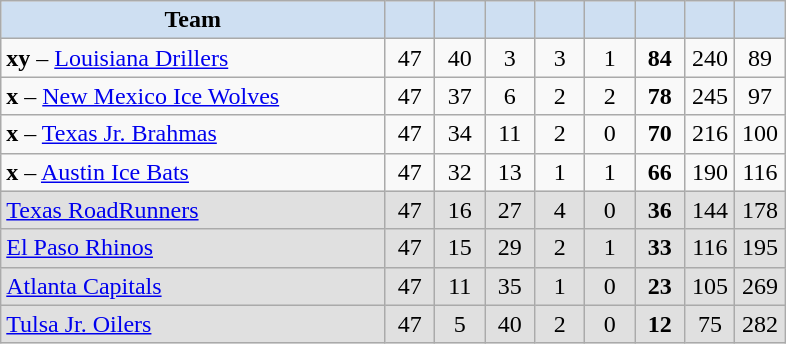<table class="wikitable" style="text-align:center">
<tr>
<th style="background:#cedff2; width:46%;">Team</th>
<th style="background:#cedff2; width:6%;"></th>
<th style="background:#cedff2; width:6%;"></th>
<th style="background:#cedff2; width:6%;"></th>
<th style="background:#cedff2; width:6%;"></th>
<th style="background:#cedff2; width:6%;"></th>
<th style="background:#cedff2; width:6%;"></th>
<th style="background:#cedff2; width:6%;"></th>
<th style="background:#cedff2; width:6%;"></th>
</tr>
<tr>
<td align=left><strong>xy</strong> – <a href='#'>Louisiana Drillers</a></td>
<td>47</td>
<td>40</td>
<td>3</td>
<td>3</td>
<td>1</td>
<td><strong>84</strong></td>
<td>240</td>
<td>89</td>
</tr>
<tr>
<td align=left><strong>x</strong> – <a href='#'>New Mexico Ice Wolves</a></td>
<td>47</td>
<td>37</td>
<td>6</td>
<td>2</td>
<td>2</td>
<td><strong>78</strong></td>
<td>245</td>
<td>97</td>
</tr>
<tr>
<td align=left><strong>x</strong> – <a href='#'>Texas Jr. Brahmas</a></td>
<td>47</td>
<td>34</td>
<td>11</td>
<td>2</td>
<td>0</td>
<td><strong>70</strong></td>
<td>216</td>
<td>100</td>
</tr>
<tr>
<td align=left><strong>x</strong> – <a href='#'>Austin Ice Bats</a></td>
<td>47</td>
<td>32</td>
<td>13</td>
<td>1</td>
<td>1</td>
<td><strong>66</strong></td>
<td>190</td>
<td>116</td>
</tr>
<tr bgcolor=e0e0e0>
<td align=left><a href='#'>Texas RoadRunners</a></td>
<td>47</td>
<td>16</td>
<td>27</td>
<td>4</td>
<td>0</td>
<td><strong>36</strong></td>
<td>144</td>
<td>178</td>
</tr>
<tr bgcolor=e0e0e0>
<td align=left><a href='#'>El Paso Rhinos</a></td>
<td>47</td>
<td>15</td>
<td>29</td>
<td>2</td>
<td>1</td>
<td><strong>33</strong></td>
<td>116</td>
<td>195</td>
</tr>
<tr bgcolor=e0e0e0>
<td align=left><a href='#'>Atlanta Capitals</a></td>
<td>47</td>
<td>11</td>
<td>35</td>
<td>1</td>
<td>0</td>
<td><strong>23</strong></td>
<td>105</td>
<td>269</td>
</tr>
<tr bgcolor=e0e0e0>
<td align=left><a href='#'>Tulsa Jr. Oilers</a></td>
<td>47</td>
<td>5</td>
<td>40</td>
<td>2</td>
<td>0</td>
<td><strong>12</strong></td>
<td>75</td>
<td>282</td>
</tr>
</table>
